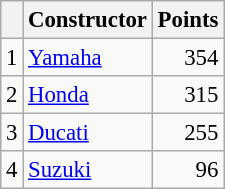<table class="wikitable" style="font-size: 95%;">
<tr>
<th></th>
<th>Constructor</th>
<th>Points</th>
</tr>
<tr>
<td align=center>1</td>
<td> <a href='#'>Yamaha</a></td>
<td align=right>354</td>
</tr>
<tr>
<td align=center>2</td>
<td> <a href='#'>Honda</a></td>
<td align=right>315</td>
</tr>
<tr>
<td align=center>3</td>
<td> <a href='#'>Ducati</a></td>
<td align=right>255</td>
</tr>
<tr>
<td align=center>4</td>
<td> <a href='#'>Suzuki</a></td>
<td align=right>96</td>
</tr>
</table>
